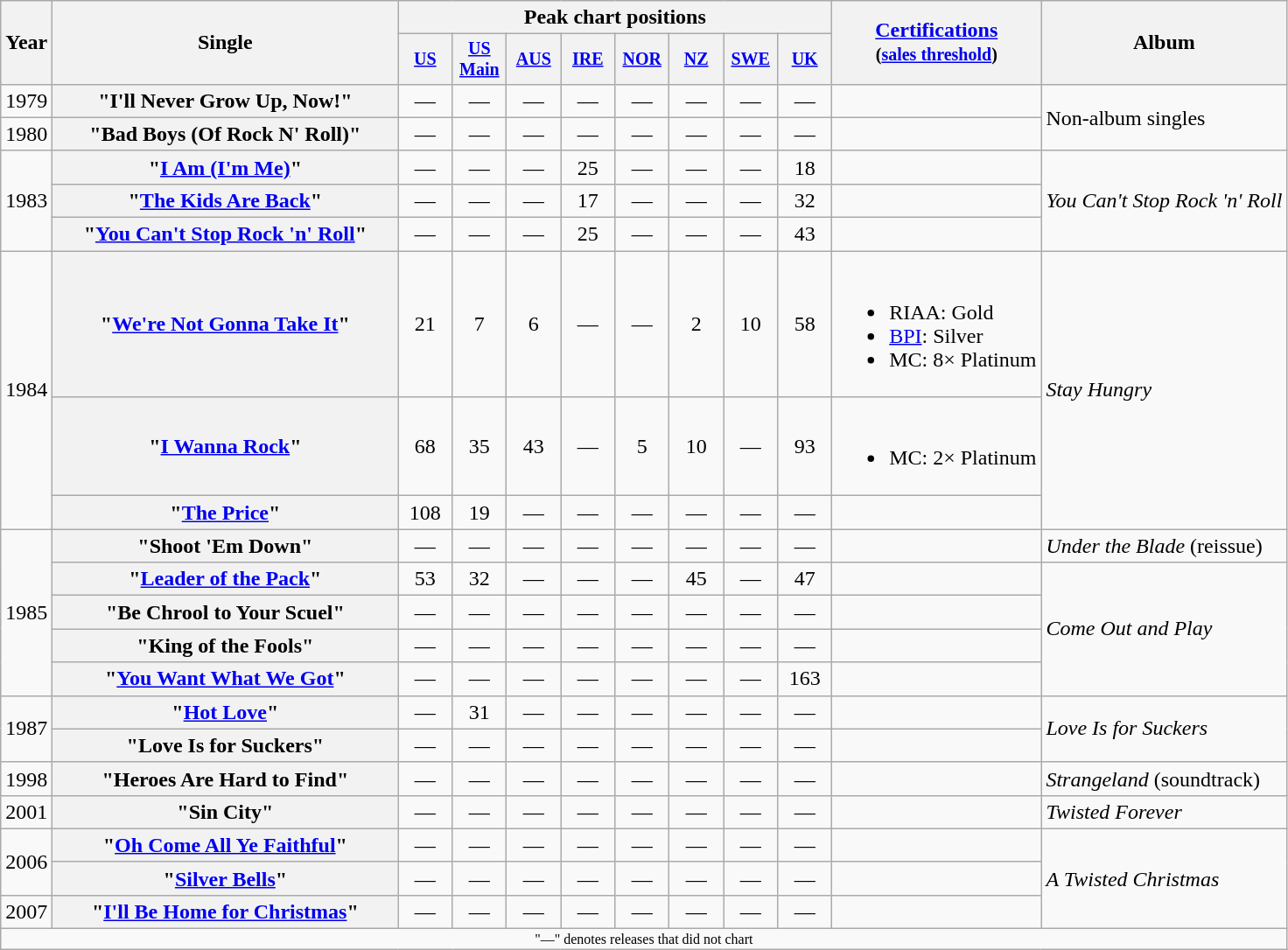<table class="wikitable plainrowheaders" style="text-align:center;">
<tr>
<th rowspan="2">Year</th>
<th rowspan="2" style="width:16em;">Single</th>
<th colspan="8">Peak chart positions</th>
<th rowspan="2"><a href='#'>Certifications</a><br><small>(<a href='#'>sales threshold</a>)</small></th>
<th rowspan="2">Album</th>
</tr>
<tr style="font-size:smaller;">
<th style="width:35px;"><a href='#'>US</a></th>
<th style="width:35px;"><a href='#'>US<br>Main</a></th>
<th style="width:35px;"><a href='#'>AUS</a></th>
<th style="width:35px;"><a href='#'>IRE</a></th>
<th style="width:35px;"><a href='#'>NOR</a></th>
<th style="width:35px;"><a href='#'>NZ</a></th>
<th style="width:35px;"><a href='#'>SWE</a></th>
<th style="width:35px;"><a href='#'>UK</a></th>
</tr>
<tr>
<td>1979</td>
<th scope="row">"I'll Never Grow Up, Now!"</th>
<td>—</td>
<td>—</td>
<td>—</td>
<td>—</td>
<td>—</td>
<td>—</td>
<td>—</td>
<td>—</td>
<td></td>
<td style="text-align:left;" rowspan="2">Non-album singles</td>
</tr>
<tr>
<td>1980</td>
<th scope="row">"Bad Boys (Of Rock N' Roll)"</th>
<td>—</td>
<td>—</td>
<td>—</td>
<td>—</td>
<td>—</td>
<td>—</td>
<td>—</td>
<td>—</td>
<td></td>
</tr>
<tr>
<td rowspan="3">1983</td>
<th scope="row">"<a href='#'>I Am (I'm Me)</a>"</th>
<td>—</td>
<td>—</td>
<td>—</td>
<td>25</td>
<td>—</td>
<td>—</td>
<td>—</td>
<td>18</td>
<td></td>
<td style="text-align:left;" rowspan="3"><em>You Can't Stop Rock 'n' Roll</em></td>
</tr>
<tr>
<th scope="row">"<a href='#'>The Kids Are Back</a>"</th>
<td>—</td>
<td>—</td>
<td>—</td>
<td>17</td>
<td>—</td>
<td>—</td>
<td>—</td>
<td>32</td>
<td></td>
</tr>
<tr>
<th scope="row">"<a href='#'>You Can't Stop Rock 'n' Roll</a>"</th>
<td>—</td>
<td>—</td>
<td>—</td>
<td>25</td>
<td>—</td>
<td>—</td>
<td>—</td>
<td>43</td>
<td></td>
</tr>
<tr>
<td rowspan="3">1984</td>
<th scope="row">"<a href='#'>We're Not Gonna Take It</a>"</th>
<td>21</td>
<td>7</td>
<td>6</td>
<td>—</td>
<td>—</td>
<td>2</td>
<td>10</td>
<td>58</td>
<td style="text-align:left;"><br><ul><li>RIAA: Gold</li><li><a href='#'>BPI</a>: Silver</li><li>MC: 8× Platinum</li></ul></td>
<td style="text-align:left;" rowspan="3"><em>Stay Hungry</em></td>
</tr>
<tr>
<th scope="row">"<a href='#'>I Wanna Rock</a>"</th>
<td>68</td>
<td>35</td>
<td>43</td>
<td>—</td>
<td>5</td>
<td>10</td>
<td>—</td>
<td>93</td>
<td><br><ul><li>MC: 2× Platinum</li></ul></td>
</tr>
<tr>
<th scope="row">"<a href='#'>The Price</a>"</th>
<td>108</td>
<td>19</td>
<td>—</td>
<td>—</td>
<td>—</td>
<td>—</td>
<td>—</td>
<td>—</td>
<td></td>
</tr>
<tr>
<td rowspan="5">1985</td>
<th scope="row">"Shoot 'Em Down"</th>
<td>—</td>
<td>—</td>
<td>—</td>
<td>—</td>
<td>—</td>
<td>—</td>
<td>—</td>
<td>—</td>
<td></td>
<td style="text-align:left;"><em>Under the Blade</em> (reissue)</td>
</tr>
<tr>
<th scope="row">"<a href='#'>Leader of the Pack</a>"</th>
<td>53</td>
<td>32</td>
<td>—</td>
<td>—</td>
<td>—</td>
<td>45</td>
<td>—</td>
<td>47</td>
<td></td>
<td style="text-align:left;" rowspan="4"><em>Come Out and Play</em></td>
</tr>
<tr>
<th scope="row">"Be Chrool to Your Scuel"</th>
<td>—</td>
<td>—</td>
<td>—</td>
<td>—</td>
<td>—</td>
<td>—</td>
<td>—</td>
<td>—</td>
<td></td>
</tr>
<tr>
<th scope="row">"King of the Fools"</th>
<td>—</td>
<td>—</td>
<td>—</td>
<td>—</td>
<td>—</td>
<td>—</td>
<td>—</td>
<td>—</td>
<td></td>
</tr>
<tr>
<th scope="row">"<a href='#'>You Want What We Got</a>"</th>
<td>—</td>
<td>—</td>
<td>—</td>
<td>—</td>
<td>—</td>
<td>—</td>
<td>—</td>
<td>163</td>
<td></td>
</tr>
<tr>
<td rowspan="2">1987</td>
<th scope="row">"<a href='#'>Hot Love</a>"</th>
<td>—</td>
<td>31</td>
<td>—</td>
<td>—</td>
<td>—</td>
<td>—</td>
<td>—</td>
<td>—</td>
<td></td>
<td style="text-align:left;" rowspan="2"><em>Love Is for Suckers</em></td>
</tr>
<tr>
<th scope="row">"Love Is for Suckers"</th>
<td>—</td>
<td>—</td>
<td>—</td>
<td>—</td>
<td>—</td>
<td>—</td>
<td>—</td>
<td>—</td>
<td></td>
</tr>
<tr>
<td>1998</td>
<th scope="row">"Heroes Are Hard to Find"</th>
<td>—</td>
<td>—</td>
<td>—</td>
<td>—</td>
<td>—</td>
<td>—</td>
<td>—</td>
<td>—</td>
<td></td>
<td style="text-align:left;"><em>Strangeland</em> (soundtrack)</td>
</tr>
<tr>
<td>2001</td>
<th scope="row">"Sin City"</th>
<td>—</td>
<td>—</td>
<td>—</td>
<td>—</td>
<td>—</td>
<td>—</td>
<td>—</td>
<td>—</td>
<td></td>
<td style="text-align:left;"><em>Twisted Forever</em></td>
</tr>
<tr>
<td rowspan="2">2006</td>
<th scope="row">"<a href='#'>Oh Come All Ye Faithful</a>"</th>
<td>—</td>
<td>—</td>
<td>—</td>
<td>—</td>
<td>—</td>
<td>—</td>
<td>—</td>
<td>—</td>
<td></td>
<td style="text-align:left;" rowspan="3"><em>A Twisted Christmas</em></td>
</tr>
<tr>
<th scope="row">"<a href='#'>Silver Bells</a>"</th>
<td>—</td>
<td>—</td>
<td>—</td>
<td>—</td>
<td>—</td>
<td>—</td>
<td>—</td>
<td>—</td>
<td></td>
</tr>
<tr>
<td>2007</td>
<th scope="row">"<a href='#'>I'll Be Home for Christmas</a>"</th>
<td>—</td>
<td>—</td>
<td>—</td>
<td>—</td>
<td>—</td>
<td>—</td>
<td>—</td>
<td>—</td>
<td></td>
</tr>
<tr>
<td colspan="15" style="font-size:8pt">"—" denotes releases that did not chart</td>
</tr>
</table>
